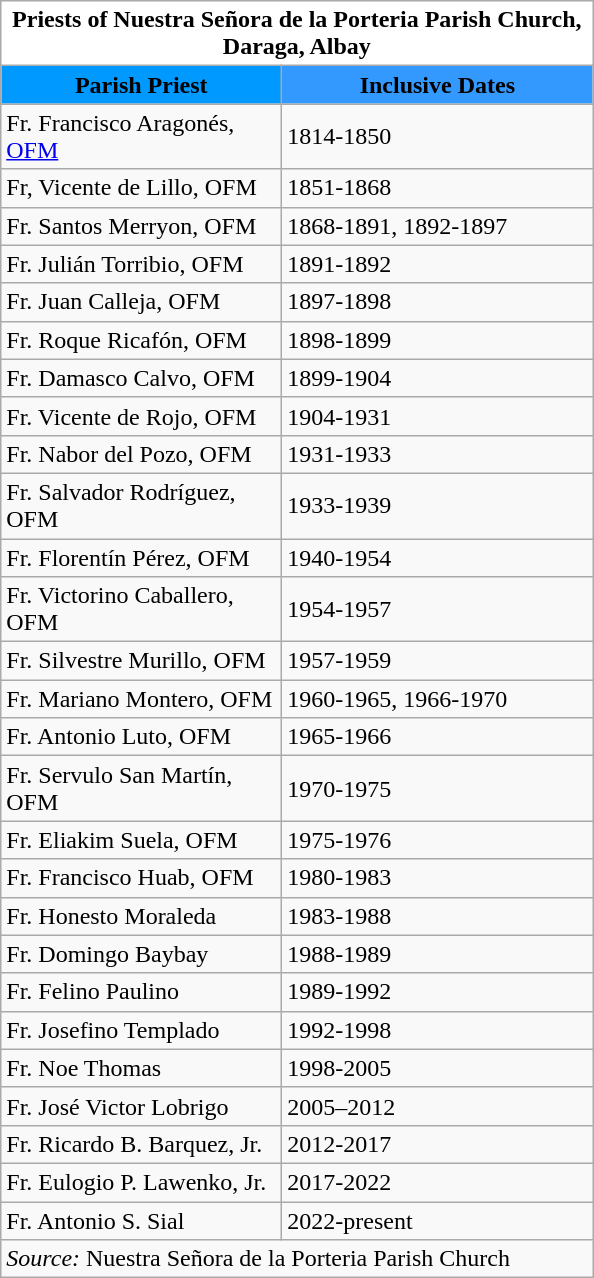<table class="collapsible collapsed wikitable toccolours">
<tr>
<th style="background: white" colspan=2 align="center">Priests of Nuestra Señora de la Porteria Parish Church, Daraga, Albay</th>
</tr>
<tr>
<th scope="col" width="180" style="background:#09f;">Parish Priest</th>
<th scope="col" width="200" style="background:#39f;">Inclusive Dates</th>
</tr>
<tr>
<td>Fr. Francisco Aragonés, <a href='#'>OFM</a></td>
<td>1814-1850</td>
</tr>
<tr>
<td>Fr, Vicente de Lillo, OFM</td>
<td>1851-1868</td>
</tr>
<tr>
<td>Fr. Santos Merryon, OFM</td>
<td>1868-1891, 1892-1897</td>
</tr>
<tr>
<td>Fr. Julián Torribio, OFM</td>
<td>1891-1892</td>
</tr>
<tr>
<td>Fr. Juan Calleja, OFM</td>
<td>1897-1898</td>
</tr>
<tr>
<td>Fr. Roque Ricafón, OFM</td>
<td>1898-1899</td>
</tr>
<tr>
<td>Fr. Damasco Calvo, OFM</td>
<td>1899-1904</td>
</tr>
<tr>
<td>Fr. Vicente de Rojo, OFM</td>
<td>1904-1931</td>
</tr>
<tr>
<td>Fr. Nabor del Pozo, OFM</td>
<td>1931-1933</td>
</tr>
<tr>
<td>Fr. Salvador Rodríguez, OFM</td>
<td>1933-1939</td>
</tr>
<tr>
<td>Fr. Florentín Pérez, OFM</td>
<td>1940-1954</td>
</tr>
<tr>
<td>Fr. Victorino Caballero, OFM</td>
<td>1954-1957</td>
</tr>
<tr>
<td>Fr. Silvestre Murillo, OFM</td>
<td>1957-1959</td>
</tr>
<tr>
<td>Fr. Mariano Montero, OFM</td>
<td>1960-1965, 1966-1970</td>
</tr>
<tr>
<td>Fr. Antonio Luto, OFM</td>
<td>1965-1966</td>
</tr>
<tr>
<td>Fr. Servulo San Martín, OFM</td>
<td>1970-1975</td>
</tr>
<tr>
<td>Fr. Eliakim Suela, OFM</td>
<td>1975-1976</td>
</tr>
<tr>
<td>Fr. Francisco Huab, OFM</td>
<td>1980-1983</td>
</tr>
<tr>
<td>Fr. Honesto Moraleda</td>
<td>1983-1988</td>
</tr>
<tr>
<td>Fr. Domingo Baybay</td>
<td>1988-1989</td>
</tr>
<tr>
<td>Fr. Felino Paulino</td>
<td>1989-1992</td>
</tr>
<tr>
<td>Fr. Josefino Templado</td>
<td>1992-1998</td>
</tr>
<tr>
<td>Fr. Noe Thomas</td>
<td>1998-2005</td>
</tr>
<tr>
<td>Fr. José Victor Lobrigo</td>
<td>2005–2012</td>
</tr>
<tr>
<td>Fr. Ricardo B. Barquez, Jr.</td>
<td>2012-2017</td>
</tr>
<tr>
<td>Fr. Eulogio P. Lawenko, Jr.</td>
<td>2017-2022</td>
</tr>
<tr>
<td>Fr. Antonio S. Sial</td>
<td>2022-present</td>
</tr>
<tr>
<td colspan=2><em>Source:</em> Nuestra Señora de la Porteria Parish Church</td>
</tr>
</table>
